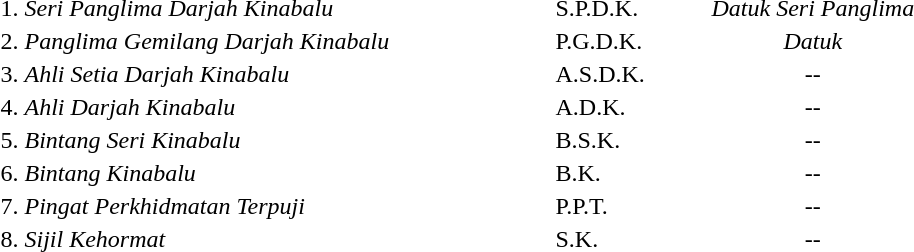<table>
<tr>
<td>1.</td>
<td width=350px><em>Seri Panglima Darjah Kinabalu</em></td>
<td width=100px>S.P.D.K.</td>
<td align=center><em>Datuk Seri Panglima</em></td>
</tr>
<tr>
<td>2.</td>
<td><em>Panglima Gemilang Darjah Kinabalu</em></td>
<td>P.G.D.K.</td>
<td align=center><em>Datuk</em></td>
</tr>
<tr>
<td>3.</td>
<td><em>Ahli Setia Darjah Kinabalu</em></td>
<td>A.S.D.K.</td>
<td align=center>--</td>
</tr>
<tr>
<td>4.</td>
<td><em>Ahli Darjah Kinabalu</em></td>
<td>A.D.K.</td>
<td align=center>--</td>
</tr>
<tr>
<td>5.</td>
<td><em>Bintang Seri Kinabalu</em></td>
<td>B.S.K.</td>
<td align=center>--</td>
</tr>
<tr>
<td>6.</td>
<td><em>Bintang Kinabalu</em></td>
<td>B.K.</td>
<td align=center>--</td>
</tr>
<tr>
<td>7.</td>
<td><em>Pingat Perkhidmatan Terpuji</em></td>
<td>P.P.T.</td>
<td align=center>--</td>
</tr>
<tr>
<td>8.</td>
<td><em>Sijil Kehormat</em></td>
<td>S.K.</td>
<td align=center>--</td>
</tr>
</table>
